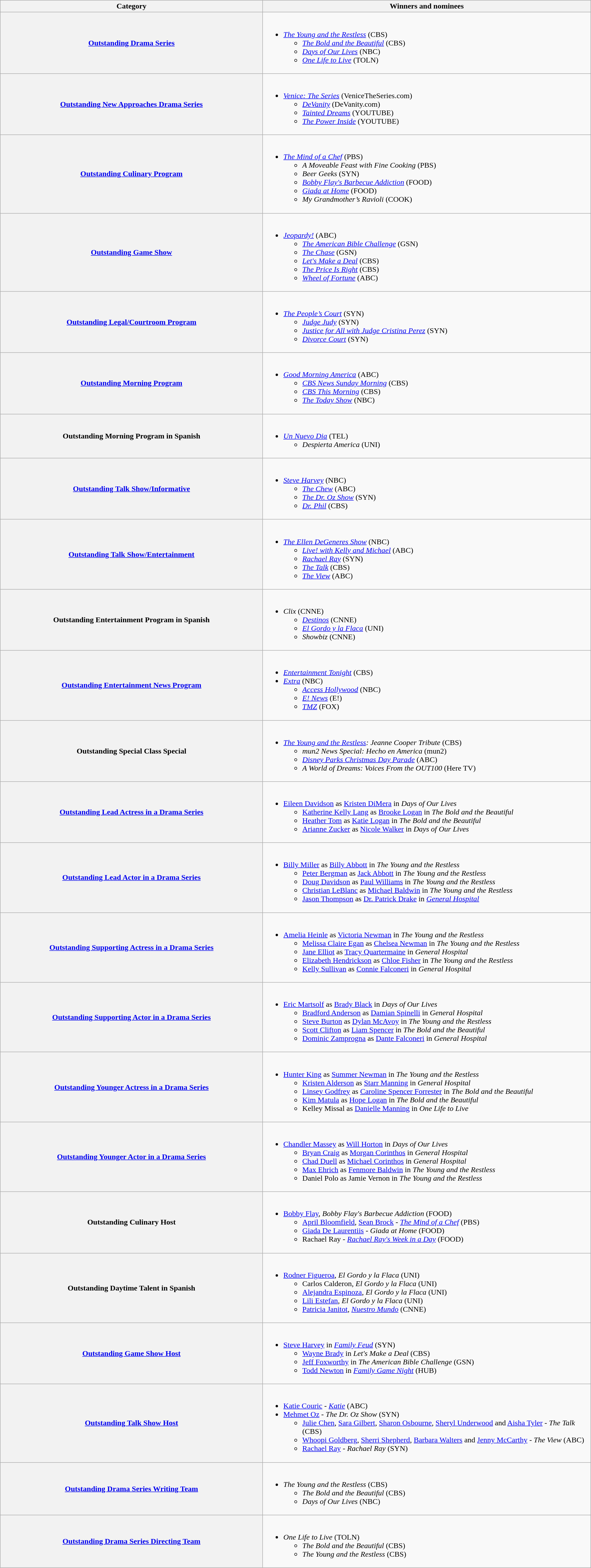<table class="wikitable sortable">
<tr>
<th scope="col" width="40%">Category</th>
<th scope="col" width="50%">Winners and nominees</th>
</tr>
<tr>
<th scope="row" style="width=50%"><a href='#'>Outstanding Drama Series</a></th>
<td><br><ul><li><em><a href='#'>The Young and the Restless</a></em> (CBS)<ul><li><em><a href='#'>The Bold and the Beautiful</a></em> (CBS)</li><li><em><a href='#'>Days of Our Lives</a></em> (NBC)</li><li><em><a href='#'>One Life to Live</a></em> (TOLN)</li></ul></li></ul></td>
</tr>
<tr>
<th scope="row" style="width=50%"><a href='#'>Outstanding New Approaches Drama Series</a></th>
<td><br><ul><li><em><a href='#'>Venice: The Series</a></em> (VeniceTheSeries.com)<ul><li><em><a href='#'>DeVanity</a></em> (DeVanity.com)</li><li><em><a href='#'>Tainted Dreams</a></em> (YOUTUBE)</li><li><em><a href='#'>The Power Inside</a></em> (YOUTUBE)</li></ul></li></ul></td>
</tr>
<tr>
<th scope="row" style="width=50%"><a href='#'>Outstanding Culinary Program</a></th>
<td><br><ul><li><em><a href='#'>The Mind of a Chef</a></em> (PBS)<ul><li><em>A Moveable Feast with Fine Cooking</em> (PBS)</li><li><em>Beer Geeks</em> (SYN)</li><li><em><a href='#'>Bobby Flay's Barbecue Addiction</a></em> (FOOD)</li><li><em><a href='#'>Giada at Home</a></em> (FOOD)</li><li><em>My Grandmother’s Ravioli</em> (COOK)</li></ul></li></ul></td>
</tr>
<tr>
<th scope="row" style="width=50%"><a href='#'>Outstanding Game Show</a></th>
<td><br><ul><li><em><a href='#'>Jeopardy!</a></em> (ABC)<ul><li><em><a href='#'>The American Bible Challenge</a></em> (GSN)</li><li><em><a href='#'>The Chase</a></em> (GSN)</li><li><em><a href='#'>Let's Make a Deal</a></em> (CBS)</li><li><em><a href='#'>The Price Is Right</a></em> (CBS)</li><li><em><a href='#'>Wheel of Fortune</a></em> (ABC)</li></ul></li></ul></td>
</tr>
<tr>
<th scope="row" style="width=50%"><a href='#'>Outstanding Legal/Courtroom Program</a></th>
<td><br><ul><li><em><a href='#'>The People’s Court</a></em> (SYN)<ul><li><em><a href='#'>Judge Judy</a></em> (SYN)</li><li><em><a href='#'>Justice for All with Judge Cristina Perez</a></em> (SYN)</li><li><em><a href='#'>Divorce Court</a></em> (SYN)</li></ul></li></ul></td>
</tr>
<tr>
<th scope="row" style="width=50%"><a href='#'>Outstanding Morning Program</a></th>
<td><br><ul><li><em><a href='#'>Good Morning America</a></em> (ABC)<ul><li><em><a href='#'>CBS News Sunday Morning</a></em> (CBS)</li><li><em><a href='#'>CBS This Morning</a></em> (CBS)</li><li><em><a href='#'>The Today Show</a></em> (NBC)</li></ul></li></ul></td>
</tr>
<tr>
<th scope="row" style="width=50%">Outstanding Morning Program in Spanish</th>
<td><br><ul><li><em><a href='#'>Un Nuevo Dia</a></em> (TEL)<ul><li><em>Despierta America</em> (UNI)</li></ul></li></ul></td>
</tr>
<tr>
<th scope="row" style="width=50%"><a href='#'>Outstanding Talk Show/Informative</a></th>
<td><br><ul><li><em><a href='#'>Steve Harvey</a></em> (NBC)<ul><li><em><a href='#'>The Chew</a></em> (ABC)</li><li><em><a href='#'>The Dr. Oz Show</a></em> (SYN)</li><li><em><a href='#'>Dr. Phil</a></em> (CBS)</li></ul></li></ul></td>
</tr>
<tr>
<th scope="row" style="width=50%"><a href='#'>Outstanding Talk Show/Entertainment</a></th>
<td><br><ul><li><em><a href='#'>The Ellen DeGeneres Show</a></em> (NBC)<ul><li><em><a href='#'>Live! with Kelly and Michael</a></em> (ABC)</li><li><em><a href='#'>Rachael Ray</a></em> (SYN)</li><li><em><a href='#'>The Talk</a></em> (CBS)</li><li><em><a href='#'>The View</a></em> (ABC)</li></ul></li></ul></td>
</tr>
<tr>
<th scope="row" style="width=50%">Outstanding Entertainment Program in Spanish</th>
<td><br><ul><li><em>Clix</em> (CNNE)<ul><li><em><a href='#'>Destinos</a></em> (CNNE)</li><li><em><a href='#'>El Gordo y la Flaca</a></em> (UNI)</li><li><em>Showbiz</em> (CNNE)</li></ul></li></ul></td>
</tr>
<tr>
<th scope="row" style="width=50%"><a href='#'>Outstanding Entertainment News Program</a></th>
<td><br><ul><li><em><a href='#'>Entertainment Tonight</a></em> (CBS)</li><li><em><a href='#'>Extra</a></em> (NBC)<ul><li><em><a href='#'>Access Hollywood</a></em> (NBC)</li><li><em><a href='#'>E! News</a></em> (E!)</li><li><em><a href='#'>TMZ</a></em> (FOX)</li></ul></li></ul></td>
</tr>
<tr>
<th scope="row" style="width=50%">Outstanding Special Class Special</th>
<td><br><ul><li><em><a href='#'>The Young and the Restless</a>: Jeanne Cooper Tribute</em> (CBS)<ul><li><em>mun2 News Special: Hecho en	America</em> (mun2)</li><li><em><a href='#'>Disney Parks Christmas Day Parade</a></em> (ABC)</li><li><em>A World of Dreams: Voices From the OUT100</em> (Here TV)</li></ul></li></ul></td>
</tr>
<tr>
<th scope="row" style="width=50%"><a href='#'>Outstanding Lead Actress in a Drama Series</a></th>
<td><br><ul><li><a href='#'>Eileen Davidson</a> as <a href='#'>Kristen DiMera</a> in <em>Days of Our Lives</em><ul><li><a href='#'>Katherine Kelly Lang</a> as <a href='#'>Brooke Logan</a> in <em>The Bold and the Beautiful</em></li><li><a href='#'>Heather Tom</a> as <a href='#'>Katie Logan</a> in <em>The Bold and the Beautiful</em></li><li><a href='#'>Arianne Zucker</a> as <a href='#'>Nicole Walker</a> in <em>Days of Our Lives</em></li></ul></li></ul></td>
</tr>
<tr>
<th scope="row" style="width=50%"><a href='#'>Outstanding Lead Actor in a Drama Series</a></th>
<td><br><ul><li><a href='#'>Billy Miller</a> as <a href='#'>Billy Abbott</a>  in <em>The Young and the Restless</em><ul><li><a href='#'>Peter Bergman</a> as <a href='#'>Jack Abbott</a> in <em>The Young and the Restless</em></li><li><a href='#'>Doug Davidson</a> as <a href='#'>Paul Williams</a> in <em>The Young and the Restless</em></li><li><a href='#'>Christian LeBlanc</a> as <a href='#'>Michael Baldwin</a> in <em>The Young and the Restless</em></li><li><a href='#'>Jason Thompson</a> as <a href='#'>Dr. Patrick Drake</a> in <em><a href='#'>General Hospital</a></em></li></ul></li></ul></td>
</tr>
<tr>
<th scope="row" style="width=50%"><a href='#'>Outstanding Supporting Actress in a Drama Series</a></th>
<td><br><ul><li><a href='#'>Amelia Heinle</a> as <a href='#'>Victoria Newman</a>  in <em>The Young and the Restless</em><ul><li><a href='#'>Melissa Claire Egan</a> as <a href='#'>Chelsea Newman</a> in <em>The Young and the Restless</em></li><li><a href='#'>Jane Elliot</a> as <a href='#'>Tracy Quartermaine</a> in <em>General Hospital</em></li><li><a href='#'>Elizabeth Hendrickson</a> as <a href='#'>Chloe Fisher</a> in <em>The Young and the Restless</em></li><li><a href='#'>Kelly Sullivan</a> as <a href='#'>Connie Falconeri</a> in <em>General Hospital</em></li></ul></li></ul></td>
</tr>
<tr>
<th scope="row" style="width=50%"><a href='#'>Outstanding Supporting Actor in a Drama Series</a></th>
<td><br><ul><li><a href='#'>Eric Martsolf</a> as <a href='#'>Brady Black</a> in <em>Days of Our Lives</em><ul><li><a href='#'>Bradford Anderson</a> as <a href='#'>Damian Spinelli</a> in <em>General Hospital</em></li><li><a href='#'>Steve Burton</a> as <a href='#'>Dylan McAvoy</a> in <em>The Young and the Restless</em></li><li><a href='#'>Scott Clifton</a>  as <a href='#'>Liam Spencer</a> in <em>The Bold and the Beautiful</em></li><li><a href='#'>Dominic Zamprogna</a> as <a href='#'>Dante Falconeri</a>  in <em>General Hospital</em></li></ul></li></ul></td>
</tr>
<tr>
<th scope="row" style="width=50%"><a href='#'>Outstanding Younger Actress in a Drama Series</a></th>
<td><br><ul><li><a href='#'>Hunter King</a> as <a href='#'>Summer Newman</a> in <em>The Young and the Restless</em><ul><li><a href='#'>Kristen Alderson</a> as <a href='#'>Starr Manning</a>  in <em>General Hospital</em></li><li><a href='#'>Linsey Godfrey</a> as <a href='#'>Caroline Spencer Forrester</a> in <em>The Bold and the Beautiful</em></li><li><a href='#'>Kim Matula</a> as <a href='#'>Hope Logan</a> in <em>The Bold and the Beautiful</em></li><li>Kelley Missal as <a href='#'>Danielle Manning</a>  in <em>One Life to Live</em></li></ul></li></ul></td>
</tr>
<tr>
<th scope="row" style="width=50%"><a href='#'>Outstanding Younger Actor in a Drama Series</a></th>
<td><br><ul><li><a href='#'>Chandler Massey</a> as <a href='#'>Will Horton</a> in <em>Days of Our Lives</em><ul><li><a href='#'>Bryan Craig</a>  as <a href='#'>Morgan Corinthos</a> in <em>General Hospital</em></li><li><a href='#'>Chad Duell</a> as <a href='#'>Michael Corinthos</a> in <em>General Hospital</em></li><li><a href='#'>Max Ehrich</a> as <a href='#'>Fenmore Baldwin</a> in <em>The Young and the Restless</em></li><li>Daniel Polo as Jamie Vernon in <em>The Young and the Restless</em></li></ul></li></ul></td>
</tr>
<tr>
<th scope="row" style="width=50%">Outstanding Culinary Host</th>
<td><br><ul><li><a href='#'>Bobby Flay</a>, <em>Bobby Flay's Barbecue Addiction</em> (FOOD)<ul><li><a href='#'>April Bloomfield</a>, <a href='#'>Sean Brock</a> - <em><a href='#'>The Mind of a Chef</a></em> (PBS)</li><li><a href='#'>Giada De Laurentiis</a> - <em>Giada at Home</em> (FOOD)</li><li>Rachael Ray - <em><a href='#'>Rachael Ray's Week in a Day</a></em> (FOOD)</li></ul></li></ul></td>
</tr>
<tr>
<th scope="row" style="width=50%">Outstanding Daytime Talent in Spanish</th>
<td><br><ul><li><a href='#'>Rodner Figueroa</a>, <em>El Gordo y la Flaca</em> (UNI)<ul><li>Carlos Calderon, <em>El Gordo y la Flaca</em> (UNI)</li><li><a href='#'>Alejandra Espinoza</a>, <em>El Gordo y la Flaca</em> (UNI)</li><li><a href='#'>Lili Estefan</a>, <em>El Gordo y la Flaca</em> (UNI)</li><li><a href='#'>Patricia Janitot</a>, <em><a href='#'>Nuestro Mundo</a></em> (CNNE)</li></ul></li></ul></td>
</tr>
<tr>
<th scope="row" style="width=50%"><a href='#'>Outstanding Game Show Host</a></th>
<td><br><ul><li><a href='#'>Steve Harvey</a> in <em><a href='#'>Family Feud</a></em> (SYN)<ul><li><a href='#'>Wayne Brady</a> in <em>Let's Make a Deal</em> (CBS)</li><li><a href='#'>Jeff Foxworthy</a> in <em>The American Bible Challenge</em> (GSN)</li><li><a href='#'>Todd Newton</a> in <em><a href='#'>Family Game Night</a></em> (HUB)</li></ul></li></ul></td>
</tr>
<tr>
<th scope="row" style="width=50%"><a href='#'>Outstanding Talk Show Host</a></th>
<td><br><ul><li><a href='#'>Katie Couric</a> - <em><a href='#'>Katie</a></em> (ABC)</li><li><a href='#'>Mehmet Oz</a> - <em>The Dr. Oz Show</em> (SYN)<ul><li><a href='#'>Julie Chen</a>, <a href='#'>Sara Gilbert</a>, <a href='#'>Sharon Osbourne</a>, <a href='#'>Sheryl Underwood</a> and <a href='#'>Aisha Tyler</a> - <em>The Talk</em> (CBS)</li><li><a href='#'>Whoopi Goldberg</a>, <a href='#'>Sherri Shepherd</a>, <a href='#'>Barbara Walters</a> and <a href='#'>Jenny McCarthy</a> - <em>The View</em> (ABC)</li><li><a href='#'>Rachael Ray</a> - <em>Rachael Ray</em> (SYN)</li></ul></li></ul></td>
</tr>
<tr>
<th scope="row" style="width=50%"><a href='#'>Outstanding Drama Series Writing Team</a></th>
<td><br><ul><li><em>The Young and the Restless</em> (CBS)<ul><li><em>The Bold and the Beautiful</em> (CBS)</li><li><em>Days of Our Lives</em> (NBC)</li></ul></li></ul></td>
</tr>
<tr>
<th scope="row" style="width=50%"><a href='#'>Outstanding Drama Series Directing Team</a></th>
<td><br><ul><li><em>One Life to Live</em> (TOLN)<ul><li><em>The Bold and the Beautiful</em> (CBS)</li><li><em>The Young and the Restless</em> (CBS)</li></ul></li></ul></td>
</tr>
</table>
